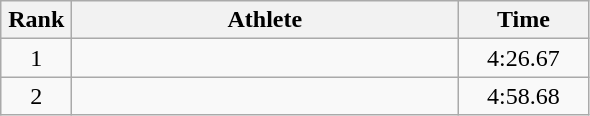<table class=wikitable style="text-align:center">
<tr>
<th width=40>Rank</th>
<th width=250>Athlete</th>
<th width=80>Time</th>
</tr>
<tr>
<td>1</td>
<td align=left></td>
<td>4:26.67</td>
</tr>
<tr>
<td>2</td>
<td align=left></td>
<td>4:58.68</td>
</tr>
</table>
